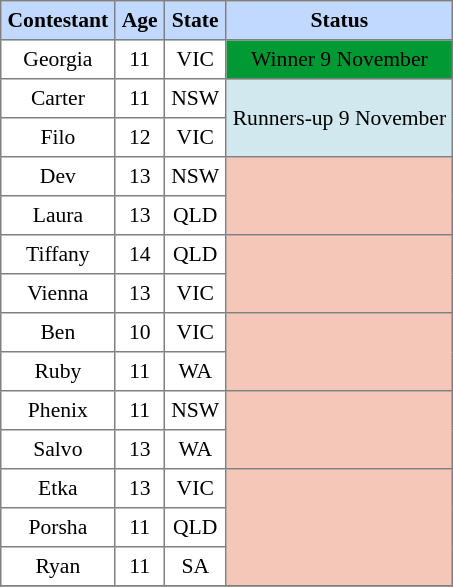<table class="sortable" border="1" cellpadding="4" cellspacing="0" style="text-align:center; font-size:90%; border-collapse:collapse;">
<tr style="background:#C1D8FF;">
<th>Contestant</th>
<th align=center>Age</th>
<th>State</th>
<th>Status</th>
</tr>
<tr>
<td>Georgia</td>
<td>11</td>
<td>VIC</td>
<td style="background:#093;"><span>Winner 9 November</span></td>
</tr>
<tr>
<td>Carter</td>
<td>11</td>
<td>NSW</td>
<td rowspan="2" style="background:#d1e8ef; text-align:center;">Runners-up 9 November</td>
</tr>
<tr>
<td>Filo</td>
<td>12</td>
<td>VIC</td>
</tr>
<tr>
<td>Dev</td>
<td>13</td>
<td>NSW</td>
<td rowspan=2 style="background:#f4c7b8; text-align:center;"></td>
</tr>
<tr>
<td>Laura</td>
<td>13</td>
<td>QLD</td>
</tr>
<tr>
<td>Tiffany</td>
<td>14</td>
<td>QLD</td>
<td rowspan=2 style="background:#f4c7b8; text-align:center;"></td>
</tr>
<tr>
<td>Vienna</td>
<td>13</td>
<td>VIC</td>
</tr>
<tr>
<td>Ben</td>
<td>10</td>
<td>VIC</td>
<td rowspan=2 style="background:#f4c7b8; text-align:center;"></td>
</tr>
<tr>
<td>Ruby</td>
<td>11</td>
<td>WA</td>
</tr>
<tr>
<td>Phenix</td>
<td>11</td>
<td>NSW</td>
<td rowspan=2 style="background:#f4c7b8; text-align:center;"></td>
</tr>
<tr>
<td>Salvo</td>
<td>13</td>
<td>WA</td>
</tr>
<tr>
<td>Etka</td>
<td>13</td>
<td>VIC</td>
<td rowspan=3 style="background:#f4c7b8; text-align:center;"></td>
</tr>
<tr>
<td>Porsha</td>
<td>11</td>
<td>QLD</td>
</tr>
<tr>
<td>Ryan</td>
<td>11</td>
<td>SA</td>
</tr>
<tr>
</tr>
</table>
